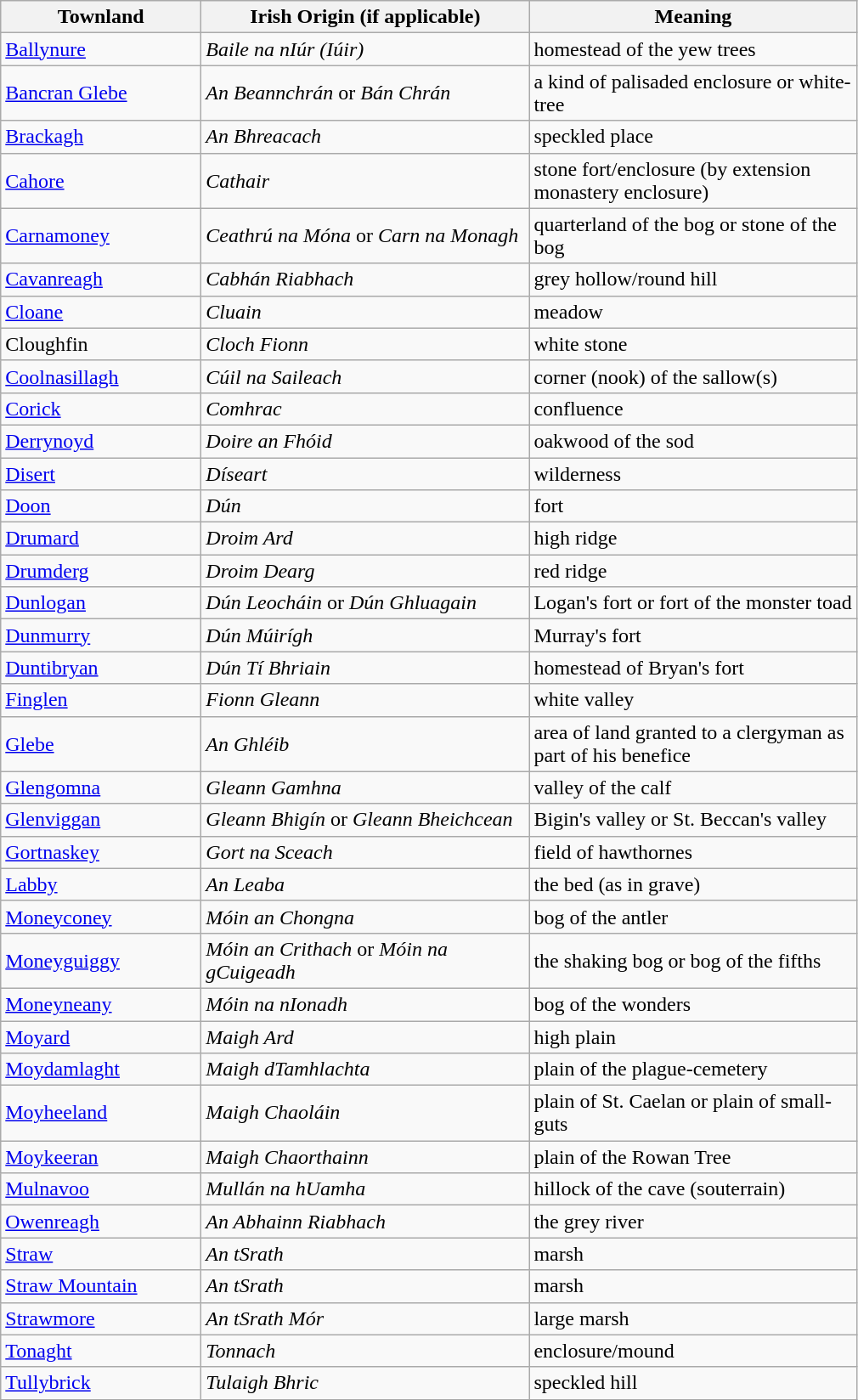<table class="wikitable" style="border:1px solid darkgray;">
<tr>
<th width="150">Townland</th>
<th width="250">Irish Origin (if applicable)</th>
<th width="250">Meaning</th>
</tr>
<tr>
<td><a href='#'>Ballynure</a></td>
<td><em>Baile na nIúr (Iúir)</em></td>
<td>homestead of the yew trees</td>
</tr>
<tr>
<td><a href='#'>Bancran Glebe</a></td>
<td><em>An Beannchrán</em> or <em>Bán Chrán</em></td>
<td>a kind of palisaded enclosure or white-tree</td>
</tr>
<tr>
<td><a href='#'>Brackagh</a></td>
<td><em>An Bhreacach</em></td>
<td>speckled place</td>
</tr>
<tr>
<td><a href='#'>Cahore</a></td>
<td><em>Cathair</em></td>
<td>stone fort/enclosure (by extension monastery enclosure)</td>
</tr>
<tr>
<td><a href='#'>Carnamoney</a></td>
<td><em>Ceathrú na Móna</em> or <em>Carn na Monagh</em></td>
<td>quarterland of the bog or stone of the bog</td>
</tr>
<tr>
<td><a href='#'>Cavanreagh</a></td>
<td><em>Cabhán Riabhach</em></td>
<td>grey hollow/round hill</td>
</tr>
<tr>
<td><a href='#'>Cloane</a></td>
<td><em>Cluain</em></td>
<td>meadow</td>
</tr>
<tr>
<td>Cloughfin</td>
<td><em>Cloch Fionn</em></td>
<td>white stone</td>
</tr>
<tr>
<td><a href='#'>Coolnasillagh</a></td>
<td><em>Cúil na Saileach</em></td>
<td>corner (nook) of the sallow(s)</td>
</tr>
<tr>
<td><a href='#'>Corick</a></td>
<td><em>Comhrac</em></td>
<td>confluence</td>
</tr>
<tr>
<td><a href='#'>Derrynoyd</a></td>
<td><em>Doire an Fhóid</em></td>
<td>oakwood of the sod</td>
</tr>
<tr>
<td><a href='#'>Disert</a></td>
<td><em>Díseart</em></td>
<td>wilderness</td>
</tr>
<tr>
<td><a href='#'>Doon</a></td>
<td><em>Dún</em></td>
<td>fort</td>
</tr>
<tr>
<td><a href='#'>Drumard</a></td>
<td><em>Droim Ard</em></td>
<td>high ridge</td>
</tr>
<tr>
<td><a href='#'>Drumderg</a></td>
<td><em>Droim Dearg</em></td>
<td>red ridge</td>
</tr>
<tr>
<td><a href='#'>Dunlogan</a></td>
<td><em>Dún Leocháin</em> or <em>Dún Ghluagain</em></td>
<td>Logan's fort or fort of the monster toad</td>
</tr>
<tr>
<td><a href='#'>Dunmurry</a></td>
<td><em>Dún Múirígh</em></td>
<td>Murray's fort</td>
</tr>
<tr>
<td><a href='#'>Duntibryan</a></td>
<td><em>Dún Tí Bhriain</em></td>
<td>homestead of Bryan's fort</td>
</tr>
<tr>
<td><a href='#'>Finglen</a></td>
<td><em>Fionn Gleann</em></td>
<td>white valley</td>
</tr>
<tr>
<td><a href='#'>Glebe</a></td>
<td><em>An Ghléib</em></td>
<td>area of land granted to a clergyman as part of his benefice</td>
</tr>
<tr>
<td><a href='#'>Glengomna</a></td>
<td><em>Gleann Gamhna</em></td>
<td>valley of the calf</td>
</tr>
<tr>
<td><a href='#'>Glenviggan</a></td>
<td><em>Gleann Bhigín</em> or <em>Gleann Bheichcean</em></td>
<td>Bigin's valley or St. Beccan's valley</td>
</tr>
<tr>
<td><a href='#'>Gortnaskey</a></td>
<td><em>Gort na Sceach</em></td>
<td>field of hawthornes</td>
</tr>
<tr>
<td><a href='#'>Labby</a></td>
<td><em>An Leaba</em></td>
<td>the bed (as in grave)</td>
</tr>
<tr>
<td><a href='#'>Moneyconey</a></td>
<td><em>Móin an Chongna</em></td>
<td>bog of the antler</td>
</tr>
<tr>
<td><a href='#'>Moneyguiggy</a></td>
<td><em>Móin an Crithach</em> or <em>Móin na gCuigeadh </em></td>
<td>the shaking bog or bog of the fifths</td>
</tr>
<tr>
<td><a href='#'>Moneyneany</a></td>
<td><em>Móin na nIonadh</em></td>
<td>bog of the wonders</td>
</tr>
<tr>
<td><a href='#'>Moyard</a></td>
<td><em>Maigh Ard</em></td>
<td>high plain</td>
</tr>
<tr>
<td><a href='#'>Moydamlaght</a></td>
<td><em>Maigh dTamhlachta</em></td>
<td>plain of the plague-cemetery</td>
</tr>
<tr>
<td><a href='#'>Moyheeland</a></td>
<td><em>Maigh Chaoláin</em></td>
<td>plain of St. Caelan or plain of small-guts</td>
</tr>
<tr>
<td><a href='#'>Moykeeran</a></td>
<td><em>Maigh Chaorthainn</em></td>
<td>plain of the Rowan Tree</td>
</tr>
<tr>
<td><a href='#'>Mulnavoo</a></td>
<td><em>Mullán na hUamha</em></td>
<td>hillock of the cave (souterrain)</td>
</tr>
<tr>
<td><a href='#'>Owenreagh</a></td>
<td><em>An Abhainn Riabhach</em></td>
<td>the grey river</td>
</tr>
<tr>
<td><a href='#'>Straw</a></td>
<td><em>An tSrath</em></td>
<td>marsh</td>
</tr>
<tr>
<td><a href='#'>Straw Mountain</a></td>
<td><em>An tSrath</em></td>
<td>marsh</td>
</tr>
<tr>
<td><a href='#'>Strawmore</a></td>
<td><em>An tSrath Mór</em></td>
<td>large marsh</td>
</tr>
<tr>
<td><a href='#'>Tonaght</a></td>
<td><em>Tonnach</em></td>
<td>enclosure/mound</td>
</tr>
<tr>
<td><a href='#'>Tullybrick</a></td>
<td><em>Tulaigh Bhric</em></td>
<td>speckled hill</td>
</tr>
</table>
